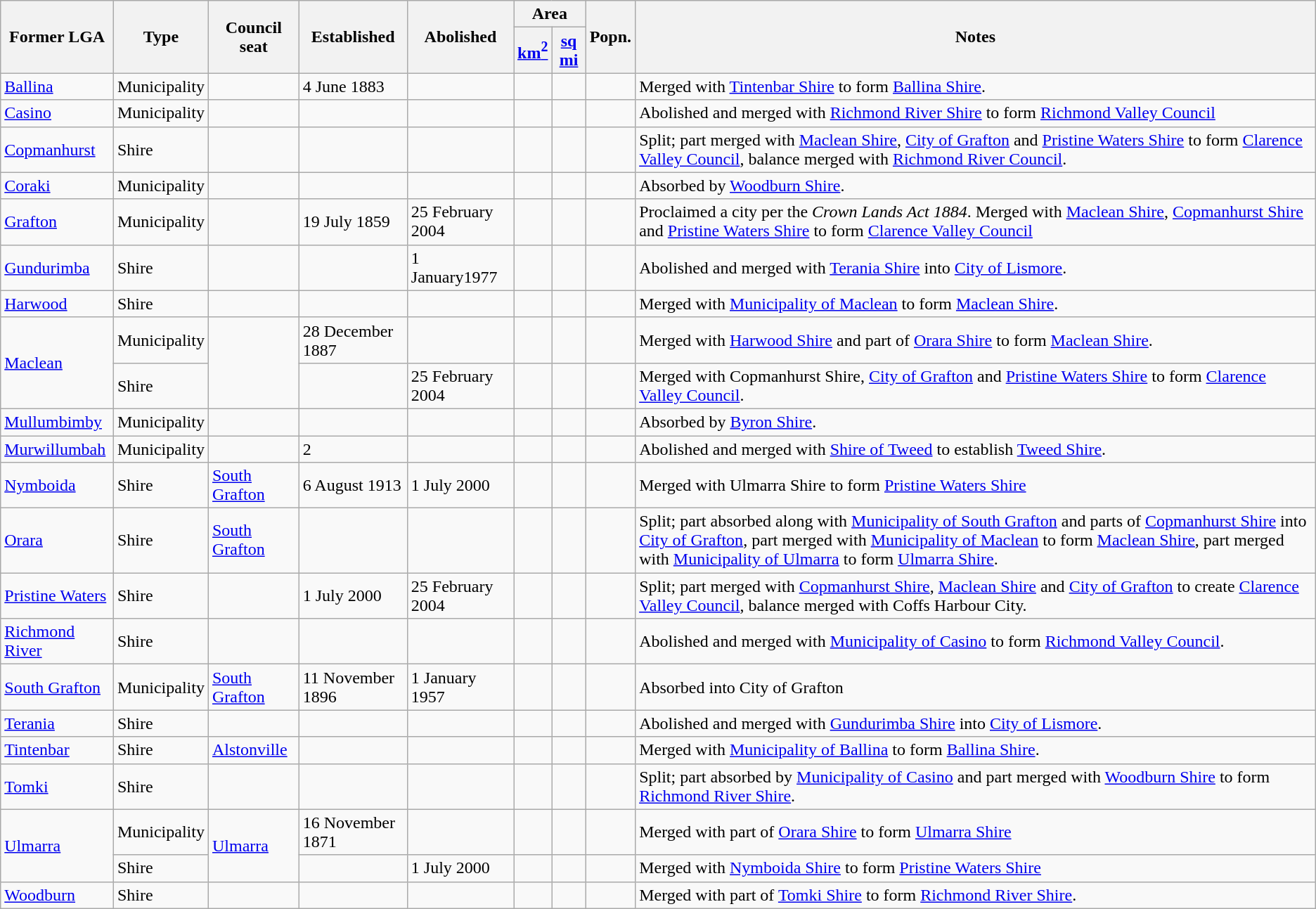<table class="wikitable sortable">
<tr>
<th rowspan="2">Former LGA</th>
<th rowspan="2">Type</th>
<th rowspan="2">Council<br>seat</th>
<th rowspan="2">Established</th>
<th rowspan="2">Abolished</th>
<th colspan="2">Area</th>
<th rowspan="2">Popn.<br></th>
<th rowspan="2">Notes</th>
</tr>
<tr>
<th><a href='#'>km<sup>2</sup></a></th>
<th><a href='#'>sq mi</a></th>
</tr>
<tr>
<td><a href='#'>Ballina</a></td>
<td>Municipality</td>
<td></td>
<td>4 June 1883</td>
<td></td>
<td></td>
<td></td>
<td></td>
<td>Merged with <a href='#'>Tintenbar Shire</a> to form <a href='#'>Ballina Shire</a>.</td>
</tr>
<tr>
<td><a href='#'>Casino</a></td>
<td>Municipality</td>
<td></td>
<td></td>
<td></td>
<td></td>
<td></td>
<td></td>
<td>Abolished and merged with <a href='#'>Richmond River Shire</a> to form <a href='#'>Richmond Valley Council</a></td>
</tr>
<tr>
<td><a href='#'>Copmanhurst</a></td>
<td>Shire</td>
<td></td>
<td></td>
<td></td>
<td></td>
<td></td>
<td></td>
<td>Split; part merged with <a href='#'>Maclean Shire</a>, <a href='#'>City of Grafton</a> and <a href='#'>Pristine Waters Shire</a> to form <a href='#'>Clarence Valley Council</a>, balance merged with <a href='#'>Richmond River Council</a>.</td>
</tr>
<tr>
<td><a href='#'>Coraki</a></td>
<td>Municipality</td>
<td></td>
<td></td>
<td></td>
<td></td>
<td></td>
<td></td>
<td>Absorbed by <a href='#'>Woodburn Shire</a>.</td>
</tr>
<tr>
<td><a href='#'>Grafton</a></td>
<td>Municipality</td>
<td></td>
<td>19 July 1859</td>
<td>25 February 2004</td>
<td></td>
<td></td>
<td></td>
<td>Proclaimed a city per the <em>Crown Lands Act 1884</em>. Merged with <a href='#'>Maclean Shire</a>, <a href='#'>Copmanhurst Shire</a> and <a href='#'>Pristine Waters Shire</a> to form <a href='#'>Clarence Valley Council</a></td>
</tr>
<tr>
<td><a href='#'>Gundurimba</a></td>
<td>Shire</td>
<td></td>
<td></td>
<td>1 January1977 </td>
<td></td>
<td></td>
<td></td>
<td>Abolished and merged with <a href='#'>Terania Shire</a> into <a href='#'>City of Lismore</a>.</td>
</tr>
<tr>
<td><a href='#'>Harwood</a></td>
<td>Shire</td>
<td></td>
<td></td>
<td></td>
<td></td>
<td></td>
<td></td>
<td>Merged with <a href='#'>Municipality of Maclean</a> to form <a href='#'>Maclean Shire</a>.</td>
</tr>
<tr>
<td rowspan="2"><a href='#'>Maclean</a></td>
<td>Municipality</td>
<td rowspan="2"></td>
<td>28 December 1887</td>
<td></td>
<td></td>
<td></td>
<td></td>
<td>Merged with <a href='#'>Harwood Shire</a> and part of <a href='#'>Orara Shire</a> to form <a href='#'>Maclean Shire</a>.</td>
</tr>
<tr>
<td>Shire</td>
<td></td>
<td>25 February 2004</td>
<td></td>
<td></td>
<td></td>
<td>Merged with Copmanhurst Shire, <a href='#'>City of Grafton</a> and <a href='#'>Pristine Waters Shire</a> to form <a href='#'>Clarence Valley Council</a>.</td>
</tr>
<tr>
<td><a href='#'>Mullumbimby</a></td>
<td>Municipality</td>
<td></td>
<td></td>
<td></td>
<td></td>
<td></td>
<td></td>
<td>Absorbed by <a href='#'>Byron Shire</a>.</td>
</tr>
<tr>
<td><a href='#'>Murwillumbah</a></td>
<td>Municipality</td>
<td></td>
<td>2</td>
<td></td>
<td></td>
<td></td>
<td></td>
<td>Abolished and merged with <a href='#'>Shire of Tweed</a> to establish <a href='#'>Tweed Shire</a>.</td>
</tr>
<tr>
<td><a href='#'>Nymboida</a></td>
<td>Shire</td>
<td><a href='#'>South Grafton</a></td>
<td>6 August 1913</td>
<td>1 July 2000</td>
<td></td>
<td></td>
<td></td>
<td>Merged with Ulmarra Shire to form <a href='#'>Pristine Waters Shire</a></td>
</tr>
<tr>
<td><a href='#'>Orara</a></td>
<td>Shire</td>
<td><a href='#'>South Grafton</a></td>
<td></td>
<td></td>
<td></td>
<td></td>
<td></td>
<td>Split; part absorbed along with <a href='#'>Municipality of South Grafton</a> and parts of <a href='#'>Copmanhurst Shire</a> into <a href='#'>City of Grafton</a>, part merged with <a href='#'>Municipality of Maclean</a> to form <a href='#'>Maclean Shire</a>, part merged with <a href='#'>Municipality of Ulmarra</a> to form <a href='#'>Ulmarra Shire</a>.</td>
</tr>
<tr>
<td><a href='#'>Pristine Waters</a></td>
<td>Shire</td>
<td></td>
<td>1 July 2000</td>
<td>25 February 2004</td>
<td></td>
<td></td>
<td></td>
<td>Split; part merged with <a href='#'>Copmanhurst Shire</a>, <a href='#'>Maclean Shire</a> and <a href='#'>City of Grafton</a> to create <a href='#'>Clarence Valley Council</a>, balance merged with Coffs Harbour City.</td>
</tr>
<tr>
<td><a href='#'>Richmond River</a></td>
<td>Shire</td>
<td></td>
<td></td>
<td></td>
<td></td>
<td></td>
<td></td>
<td>Abolished and merged with <a href='#'>Municipality of Casino</a> to form <a href='#'>Richmond Valley Council</a>.</td>
</tr>
<tr>
<td><a href='#'>South Grafton</a></td>
<td>Municipality</td>
<td><a href='#'>South Grafton</a></td>
<td>11 November 1896</td>
<td>1 January 1957</td>
<td></td>
<td></td>
<td></td>
<td>Absorbed into City of Grafton</td>
</tr>
<tr>
<td><a href='#'>Terania</a></td>
<td>Shire</td>
<td></td>
<td></td>
<td></td>
<td></td>
<td></td>
<td></td>
<td>Abolished and merged with <a href='#'>Gundurimba Shire</a> into <a href='#'>City of Lismore</a>.</td>
</tr>
<tr>
<td><a href='#'>Tintenbar</a></td>
<td>Shire</td>
<td><a href='#'>Alstonville</a></td>
<td></td>
<td></td>
<td></td>
<td></td>
<td></td>
<td>Merged with <a href='#'>Municipality of Ballina</a> to form <a href='#'>Ballina Shire</a>.</td>
</tr>
<tr>
<td><a href='#'>Tomki</a></td>
<td>Shire</td>
<td></td>
<td></td>
<td></td>
<td></td>
<td></td>
<td></td>
<td>Split; part absorbed by <a href='#'>Municipality of Casino</a> and part merged with <a href='#'>Woodburn Shire</a> to form <a href='#'>Richmond River Shire</a>.</td>
</tr>
<tr>
<td rowspan="2"><a href='#'>Ulmarra</a></td>
<td>Municipality</td>
<td rowspan="2"><a href='#'>Ulmarra</a></td>
<td>16 November 1871</td>
<td></td>
<td></td>
<td></td>
<td></td>
<td>Merged with part of <a href='#'>Orara Shire</a> to form <a href='#'>Ulmarra Shire</a></td>
</tr>
<tr>
<td>Shire</td>
<td></td>
<td>1 July 2000</td>
<td></td>
<td></td>
<td></td>
<td>Merged with <a href='#'>Nymboida Shire</a> to form <a href='#'>Pristine Waters Shire</a></td>
</tr>
<tr>
<td><a href='#'>Woodburn</a></td>
<td>Shire</td>
<td></td>
<td></td>
<td></td>
<td></td>
<td></td>
<td></td>
<td>Merged with part of <a href='#'>Tomki Shire</a> to form <a href='#'>Richmond River Shire</a>.</td>
</tr>
</table>
